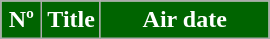<table class=wikitable style="background:#FFFFFF">
<tr style="color:#FFFFFF">
<th style="background:#006400; width:20px">Nº</th>
<th style="background:#006400">Title</th>
<th style="background:#006400; width:105px">Air date<br>







</th>
</tr>
</table>
